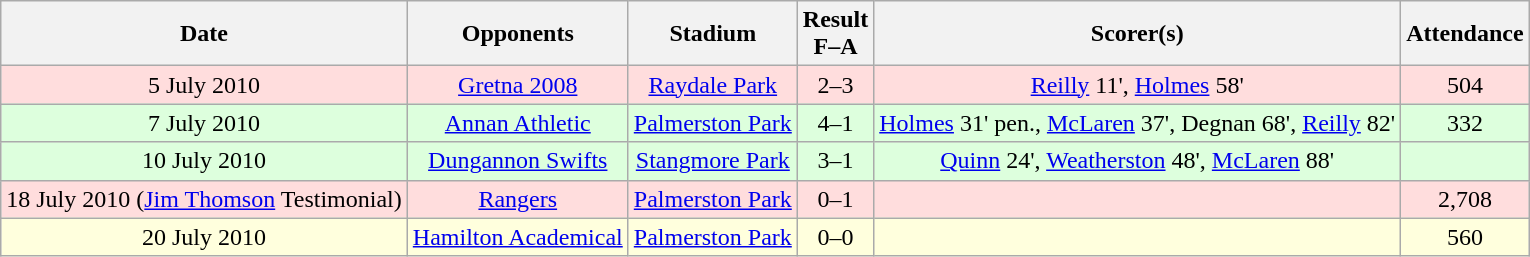<table class="wikitable" style="text-align:center">
<tr>
<th>Date</th>
<th>Opponents</th>
<th>Stadium</th>
<th>Result<br>F–A</th>
<th>Scorer(s)</th>
<th>Attendance</th>
</tr>
<tr bgcolor="ffdddd">
<td>5 July 2010</td>
<td><a href='#'>Gretna 2008</a></td>
<td><a href='#'>Raydale Park</a></td>
<td>2–3</td>
<td><a href='#'>Reilly</a> 11',  <a href='#'>Holmes</a> 58'</td>
<td>504</td>
</tr>
<tr bgcolor="ddffdd">
<td>7 July 2010</td>
<td><a href='#'>Annan Athletic</a></td>
<td><a href='#'>Palmerston Park</a></td>
<td>4–1</td>
<td><a href='#'>Holmes</a> 31' pen.,  <a href='#'>McLaren</a> 37',  Degnan 68',  <a href='#'>Reilly</a> 82'</td>
<td>332</td>
</tr>
<tr bgcolor="ddffdd">
<td>10 July 2010</td>
<td><a href='#'>Dungannon Swifts</a></td>
<td><a href='#'>Stangmore Park</a></td>
<td>3–1</td>
<td><a href='#'>Quinn</a> 24',  <a href='#'>Weatherston</a> 48',  <a href='#'>McLaren</a> 88'</td>
<td></td>
</tr>
<tr bgcolor="ffdddd">
<td>18 July 2010 (<a href='#'>Jim Thomson</a> Testimonial)</td>
<td><a href='#'>Rangers</a></td>
<td><a href='#'>Palmerston Park</a></td>
<td>0–1</td>
<td></td>
<td>2,708</td>
</tr>
<tr bgcolor="ffffdd">
<td>20 July 2010</td>
<td><a href='#'>Hamilton Academical</a></td>
<td><a href='#'>Palmerston Park</a></td>
<td>0–0</td>
<td></td>
<td>560</td>
</tr>
</table>
